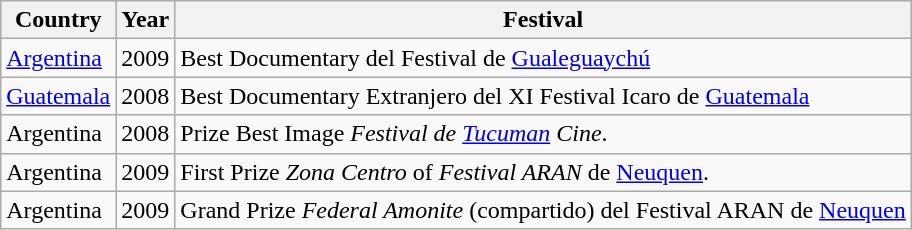<table class="wikitable sortable">
<tr>
<th>Country</th>
<th>Year</th>
<th>Festival</th>
</tr>
<tr>
<td><a href='#'>Argentina</a></td>
<td>2009</td>
<td>Best Documentary del Festival de <a href='#'>Gualeguaychú</a></td>
</tr>
<tr>
<td><a href='#'>Guatemala</a></td>
<td>2008</td>
<td>Best Documentary Extranjero del XI Festival Icaro de <a href='#'>Guatemala</a></td>
</tr>
<tr>
<td>Argentina</td>
<td>2008</td>
<td>Prize Best Image <em>Festival de <a href='#'>Tucuman</a> Cine</em>.</td>
</tr>
<tr>
<td>Argentina</td>
<td>2009</td>
<td>First Prize <em>Zona Centro</em> of <em>Festival ARAN</em> de <a href='#'>Neuquen</a>.</td>
</tr>
<tr>
<td>Argentina</td>
<td>2009</td>
<td>Grand Prize <em>Federal Amonite</em> (compartido) del Festival ARAN de <a href='#'>Neuquen</a></td>
</tr>
</table>
